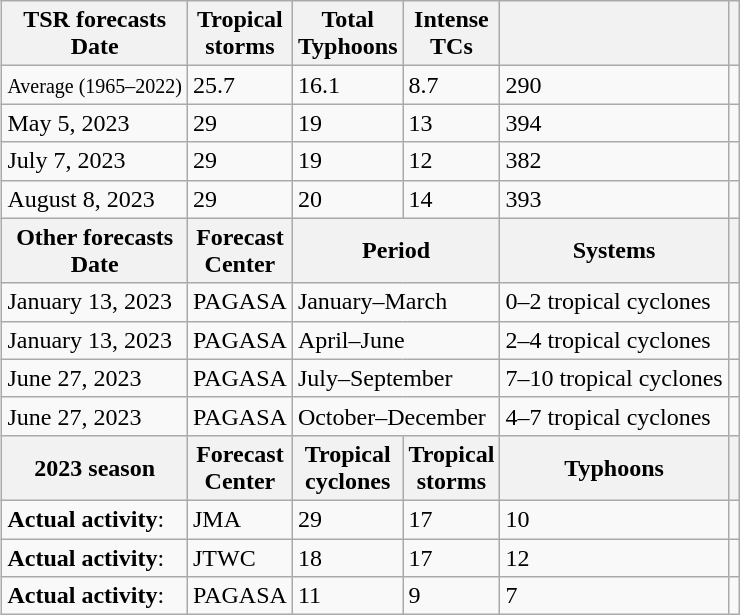<table class="wikitable" style="float:right">
<tr>
<th>TSR forecasts<br>Date</th>
<th>Tropical<br>storms</th>
<th>Total<br>Typhoons</th>
<th>Intense<br>TCs</th>
<th></th>
<th></th>
</tr>
<tr>
<td><small>Average (1965–2022)</small></td>
<td>25.7</td>
<td>16.1</td>
<td>8.7</td>
<td>290</td>
<td></td>
</tr>
<tr>
<td>May 5, 2023</td>
<td>29</td>
<td>19</td>
<td>13</td>
<td>394</td>
<td></td>
</tr>
<tr>
<td>July 7, 2023</td>
<td>29</td>
<td>19</td>
<td>12</td>
<td>382</td>
<td></td>
</tr>
<tr>
<td>August 8, 2023</td>
<td>29</td>
<td>20</td>
<td>14</td>
<td>393</td>
<td></td>
</tr>
<tr>
<th>Other forecasts<br>Date</th>
<th>Forecast<br>Center</th>
<th colspan=2>Period</th>
<th>Systems</th>
<th></th>
</tr>
<tr>
<td>January 13, 2023</td>
<td>PAGASA</td>
<td colspan=2>January–March</td>
<td>0–2 tropical cyclones</td>
<td></td>
</tr>
<tr>
<td>January 13, 2023</td>
<td>PAGASA</td>
<td colspan=2>April–June</td>
<td>2–4 tropical cyclones</td>
<td></td>
</tr>
<tr>
<td>June 27, 2023</td>
<td>PAGASA</td>
<td colspan=2>July–September</td>
<td>7–10 tropical cyclones</td>
<td></td>
</tr>
<tr>
<td>June 27, 2023</td>
<td>PAGASA</td>
<td colspan=2>October–December</td>
<td>4–7 tropical cyclones</td>
<td></td>
</tr>
<tr>
<th>2023 season</th>
<th>Forecast<br>Center</th>
<th>Tropical<br>cyclones</th>
<th>Tropical<br>storms</th>
<th>Typhoons</th>
<th></th>
</tr>
<tr>
<td><strong>Actual activity</strong>:</td>
<td>JMA</td>
<td>29</td>
<td>17</td>
<td>10</td>
<td></td>
</tr>
<tr>
<td><strong>Actual activity</strong>:</td>
<td>JTWC</td>
<td>18</td>
<td>17</td>
<td>12</td>
<td></td>
</tr>
<tr>
<td><strong>Actual activity</strong>:</td>
<td>PAGASA</td>
<td>11</td>
<td>9</td>
<td>7</td>
<td></td>
</tr>
</table>
